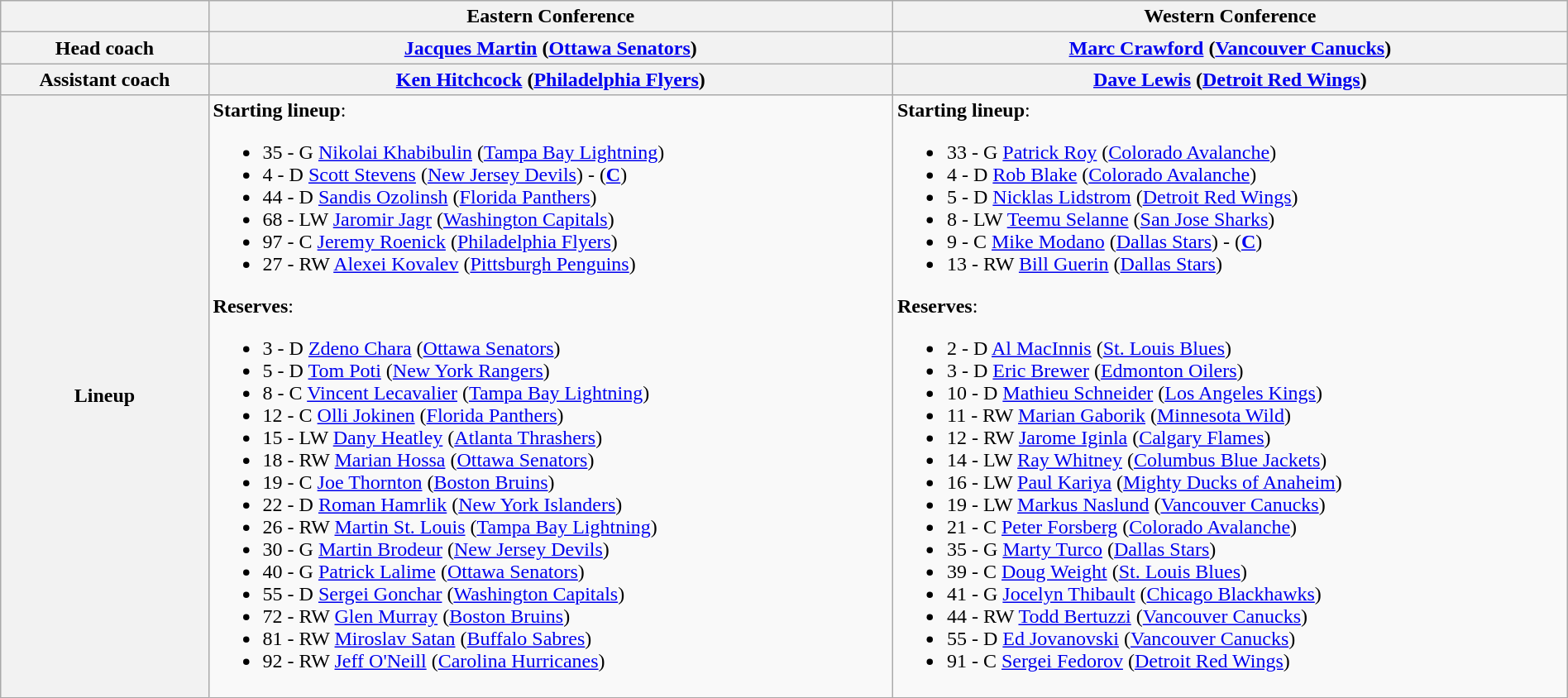<table class="wikitable" style="width:100%">
<tr>
<th></th>
<th>Eastern Conference</th>
<th>Western Conference</th>
</tr>
<tr>
<th>Head coach</th>
<th><a href='#'>Jacques Martin</a> (<a href='#'>Ottawa Senators</a>)</th>
<th><a href='#'>Marc Crawford</a> (<a href='#'>Vancouver Canucks</a>)</th>
</tr>
<tr>
<th>Assistant coach</th>
<th><a href='#'>Ken Hitchcock</a> (<a href='#'>Philadelphia Flyers</a>)</th>
<th><a href='#'>Dave Lewis</a> (<a href='#'>Detroit Red Wings</a>)</th>
</tr>
<tr>
<th>Lineup</th>
<td><strong>Starting lineup</strong>:<br><ul><li> 35 - G <a href='#'>Nikolai Khabibulin</a> (<a href='#'>Tampa Bay Lightning</a>)</li><li> 4 - D <a href='#'>Scott Stevens</a> (<a href='#'>New Jersey Devils</a>) - (<strong><a href='#'>C</a></strong>)</li><li> 44 - D <a href='#'>Sandis Ozolinsh</a> (<a href='#'>Florida Panthers</a>)</li><li> 68 - LW <a href='#'>Jaromir Jagr</a> (<a href='#'>Washington Capitals</a>)</li><li> 97 - C <a href='#'>Jeremy Roenick</a> (<a href='#'>Philadelphia Flyers</a>)</li><li> 27 - RW <a href='#'>Alexei Kovalev</a> (<a href='#'>Pittsburgh Penguins</a>)</li></ul><strong>Reserves</strong>:<ul><li> 3 - D <a href='#'>Zdeno Chara</a> (<a href='#'>Ottawa Senators</a>)</li><li> 5 - D <a href='#'>Tom Poti</a> (<a href='#'>New York Rangers</a>)</li><li> 8 - C <a href='#'>Vincent Lecavalier</a> (<a href='#'>Tampa Bay Lightning</a>)</li><li> 12 - C <a href='#'>Olli Jokinen</a> (<a href='#'>Florida Panthers</a>)</li><li> 15 - LW <a href='#'>Dany Heatley</a> (<a href='#'>Atlanta Thrashers</a>)</li><li> 18 - RW <a href='#'>Marian Hossa</a> (<a href='#'>Ottawa Senators</a>)</li><li> 19 - C <a href='#'>Joe Thornton</a> (<a href='#'>Boston Bruins</a>)</li><li> 22 - D <a href='#'>Roman Hamrlik</a> (<a href='#'>New York Islanders</a>)</li><li> 26 - RW <a href='#'>Martin St. Louis</a> (<a href='#'>Tampa Bay Lightning</a>)</li><li> 30 - G <a href='#'>Martin Brodeur</a> (<a href='#'>New Jersey Devils</a>)</li><li> 40 - G <a href='#'>Patrick Lalime</a> (<a href='#'>Ottawa Senators</a>)</li><li> 55 - D <a href='#'>Sergei Gonchar</a> (<a href='#'>Washington Capitals</a>)</li><li> 72 - RW <a href='#'>Glen Murray</a> (<a href='#'>Boston Bruins</a>)</li><li> 81 - RW <a href='#'>Miroslav Satan</a> (<a href='#'>Buffalo Sabres</a>)</li><li> 92 - RW <a href='#'>Jeff O'Neill</a> (<a href='#'>Carolina Hurricanes</a>)</li></ul></td>
<td><strong>Starting lineup</strong>:<br><ul><li> 33 - G <a href='#'>Patrick Roy</a> (<a href='#'>Colorado Avalanche</a>)</li><li> 4 - D <a href='#'>Rob Blake</a> (<a href='#'>Colorado Avalanche</a>)</li><li> 5 - D <a href='#'>Nicklas Lidstrom</a> (<a href='#'>Detroit Red Wings</a>)</li><li> 8 - LW <a href='#'>Teemu Selanne</a> (<a href='#'>San Jose Sharks</a>)</li><li> 9 - C <a href='#'>Mike Modano</a> (<a href='#'>Dallas Stars</a>) - (<strong><a href='#'>C</a></strong>)</li><li> 13 - RW <a href='#'>Bill Guerin</a> (<a href='#'>Dallas Stars</a>)</li></ul><strong>Reserves</strong>:<ul><li> 2 - D <a href='#'>Al MacInnis</a> (<a href='#'>St. Louis Blues</a>)</li><li> 3 - D <a href='#'>Eric Brewer</a> (<a href='#'>Edmonton Oilers</a>)</li><li> 10 - D <a href='#'>Mathieu Schneider</a> (<a href='#'>Los Angeles Kings</a>)</li><li> 11 - RW <a href='#'>Marian Gaborik</a> (<a href='#'>Minnesota Wild</a>)</li><li> 12 - RW <a href='#'>Jarome Iginla</a> (<a href='#'>Calgary Flames</a>)</li><li> 14 - LW <a href='#'>Ray Whitney</a> (<a href='#'>Columbus Blue Jackets</a>)</li><li> 16 - LW <a href='#'>Paul Kariya</a> (<a href='#'>Mighty Ducks of Anaheim</a>)</li><li> 19 - LW <a href='#'>Markus Naslund</a> (<a href='#'>Vancouver Canucks</a>)</li><li> 21 - C <a href='#'>Peter Forsberg</a> (<a href='#'>Colorado Avalanche</a>)</li><li> 35 - G <a href='#'>Marty Turco</a> (<a href='#'>Dallas Stars</a>)</li><li> 39 - C <a href='#'>Doug Weight</a> (<a href='#'>St. Louis Blues</a>)</li><li> 41 - G <a href='#'>Jocelyn Thibault</a> (<a href='#'>Chicago Blackhawks</a>)</li><li> 44 - RW <a href='#'>Todd Bertuzzi</a> (<a href='#'>Vancouver Canucks</a>)</li><li> 55 - D <a href='#'>Ed Jovanovski</a> (<a href='#'>Vancouver Canucks</a>)</li><li> 91 - C <a href='#'>Sergei Fedorov</a> (<a href='#'>Detroit Red Wings</a>)</li></ul></td>
</tr>
</table>
